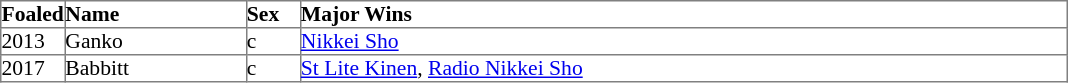<table cellpadding="0" border="1" style="border-collapse: collapse; font-size:90%">
<tr>
<td width="35px"><strong>Foaled</strong></td>
<td width="120px"><strong>Name</strong></td>
<td width="35px"><strong>Sex</strong></td>
<td width="510px"><strong>Major Wins</strong></td>
</tr>
<tr>
<td>2013</td>
<td>Ganko</td>
<td>c</td>
<td><a href='#'>Nikkei Sho</a></td>
</tr>
<tr>
<td>2017</td>
<td>Babbitt</td>
<td>c</td>
<td><a href='#'>St Lite Kinen</a>, <a href='#'>Radio Nikkei Sho</a></td>
</tr>
</table>
